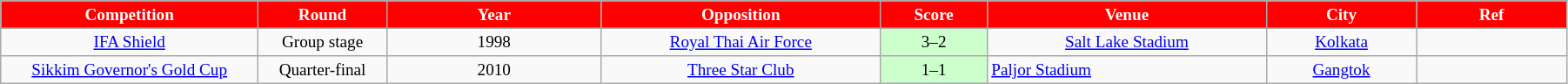<table class="wikitable" style="font-size:80%; width:95%; text-align:center">
<tr>
<th width="12%" style="background:Red; color:white; text-align:center;">Competition</th>
<th width="6%" style="background:Red; color:white; text-align:center;">Round</th>
<th width="10%" style="background:Red; color:white; text-align:center;">Year</th>
<th width="13%" style="background:Red; color:white; text-align:center;">Opposition</th>
<th width="5%" style="background:Red; color:white; text-align:center;">Score</th>
<th width="13%" style="background:Red; color:white; text-align:center;">Venue</th>
<th width="7%" style="background:Red; color:white; text-align:center;">City</th>
<th width="7%" style="background:Red; color:white; text-align:center;">Ref</th>
</tr>
<tr>
<td><a href='#'>IFA Shield</a></td>
<td>Group stage</td>
<td>1998<br><td> <a href='#'>Royal Thai Air Force</a></td>
<td style="text-align:center; background:#CCFFCC;">3–2</td>
<td><a href='#'>Salt Lake Stadium</a></td>
<td><a href='#'>Kolkata</a></td>
<td></td>
</tr>
<tr>
<td><a href='#'>Sikkim Governor's Gold Cup</a></td>
<td>Quarter-final</td>
<td>2010<br><td> <a href='#'>Three Star Club</a></td>
<td style="text-align:center; background:#CCFFCC;">1–1<br></td>
<td align=left><a href='#'>Paljor Stadium</a></td>
<td><a href='#'>Gangtok</a></td>
<td></td>
</tr>
</table>
